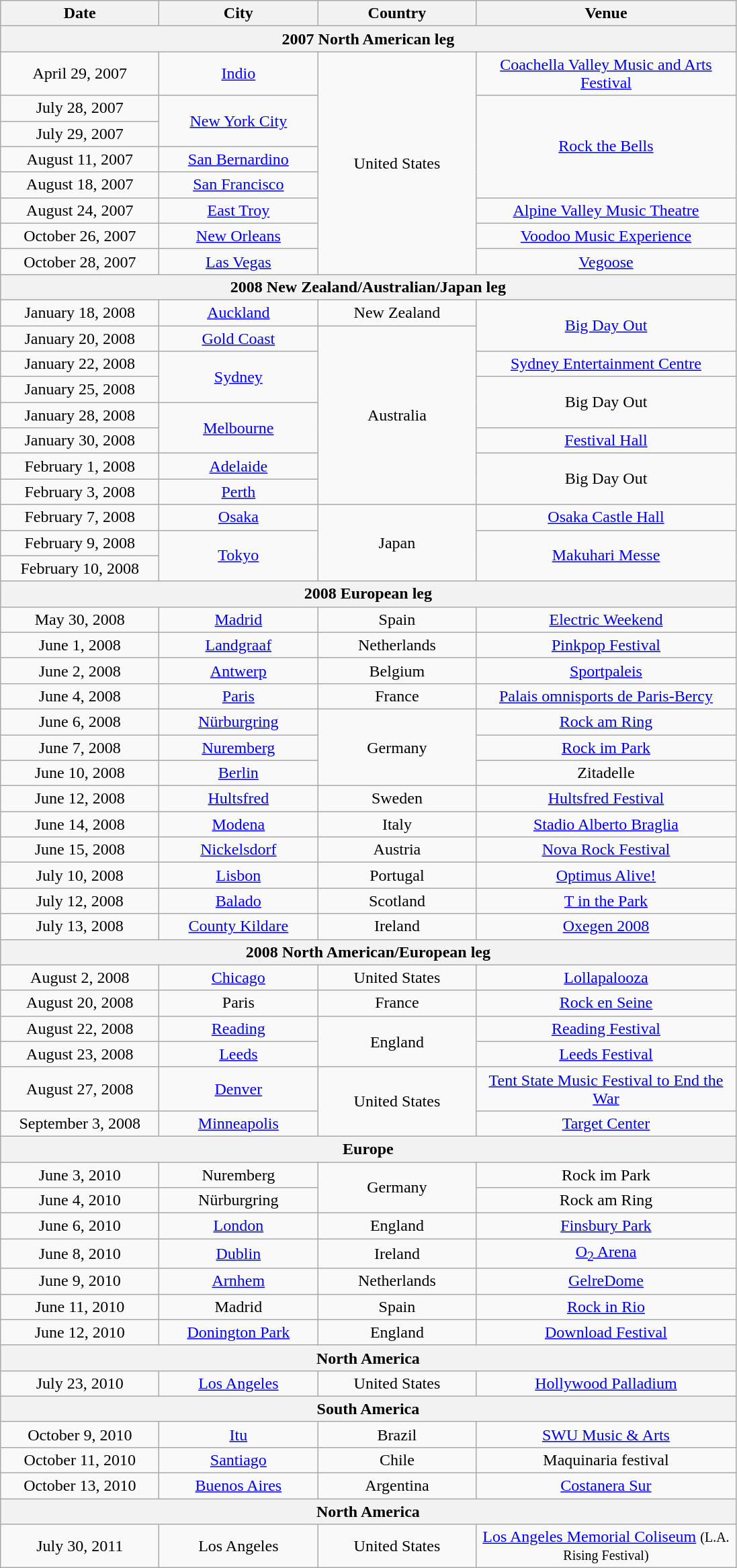<table class="wikitable" style="text-align:center;">
<tr>
<th style="width:150px;">Date</th>
<th style="width:150px;">City</th>
<th style="width:150px;">Country</th>
<th style="width:250px;">Venue</th>
</tr>
<tr>
<th colspan="4">2007 North American leg</th>
</tr>
<tr>
<td>April 29, 2007</td>
<td><a href='#'>Indio</a></td>
<td rowspan="8">United States</td>
<td><a href='#'>Coachella Valley Music and Arts Festival</a></td>
</tr>
<tr>
<td>July 28, 2007</td>
<td rowspan="2"><a href='#'>New York City</a></td>
<td rowspan="4"><a href='#'>Rock the Bells</a></td>
</tr>
<tr>
<td>July 29, 2007</td>
</tr>
<tr>
<td>August 11, 2007</td>
<td><a href='#'>San Bernardino</a></td>
</tr>
<tr>
<td>August 18, 2007</td>
<td><a href='#'>San Francisco</a></td>
</tr>
<tr>
<td>August 24, 2007</td>
<td><a href='#'>East Troy</a></td>
<td><a href='#'>Alpine Valley Music Theatre</a></td>
</tr>
<tr>
<td>October 26, 2007</td>
<td><a href='#'>New Orleans</a></td>
<td><a href='#'>Voodoo Music Experience</a></td>
</tr>
<tr>
<td>October 28, 2007</td>
<td><a href='#'>Las Vegas</a></td>
<td><a href='#'>Vegoose</a></td>
</tr>
<tr>
<th colspan="4">2008 New Zealand/Australian/Japan leg</th>
</tr>
<tr>
<td>January 18, 2008</td>
<td><a href='#'>Auckland</a></td>
<td>New Zealand</td>
<td rowspan="2"><a href='#'>Big Day Out</a></td>
</tr>
<tr>
<td>January 20, 2008</td>
<td><a href='#'>Gold Coast</a></td>
<td rowspan="7">Australia</td>
</tr>
<tr>
<td>January 22, 2008</td>
<td rowspan="2"><a href='#'>Sydney</a></td>
<td><a href='#'>Sydney Entertainment Centre</a></td>
</tr>
<tr>
<td>January 25, 2008</td>
<td rowspan="2">Big Day Out</td>
</tr>
<tr>
<td>January 28, 2008</td>
<td rowspan="2"><a href='#'>Melbourne</a></td>
</tr>
<tr>
<td>January 30, 2008</td>
<td><a href='#'>Festival Hall</a></td>
</tr>
<tr>
<td>February 1, 2008</td>
<td><a href='#'>Adelaide</a></td>
<td rowspan="2">Big Day Out</td>
</tr>
<tr>
<td>February 3, 2008</td>
<td><a href='#'>Perth</a></td>
</tr>
<tr>
<td>February 7, 2008</td>
<td><a href='#'>Osaka</a></td>
<td rowspan="3">Japan</td>
<td><a href='#'>Osaka Castle Hall</a></td>
</tr>
<tr>
<td>February 9, 2008</td>
<td rowspan="2"><a href='#'>Tokyo</a></td>
<td rowspan="2"><a href='#'>Makuhari Messe</a></td>
</tr>
<tr>
<td>February 10, 2008</td>
</tr>
<tr>
<th colspan="4">2008 European leg</th>
</tr>
<tr>
<td>May 30, 2008</td>
<td><a href='#'>Madrid</a></td>
<td>Spain</td>
<td><a href='#'>Electric Weekend</a></td>
</tr>
<tr>
<td>June 1, 2008</td>
<td><a href='#'>Landgraaf</a></td>
<td>Netherlands</td>
<td><a href='#'>Pinkpop Festival</a></td>
</tr>
<tr>
<td>June 2, 2008</td>
<td><a href='#'>Antwerp</a></td>
<td>Belgium</td>
<td><a href='#'>Sportpaleis</a></td>
</tr>
<tr>
<td>June 4, 2008</td>
<td><a href='#'>Paris</a></td>
<td>France</td>
<td><a href='#'>Palais omnisports de Paris-Bercy</a></td>
</tr>
<tr>
<td>June 6, 2008</td>
<td><a href='#'>Nürburgring</a></td>
<td rowspan="3">Germany</td>
<td><a href='#'>Rock am Ring</a></td>
</tr>
<tr>
<td>June 7, 2008</td>
<td><a href='#'>Nuremberg</a></td>
<td><a href='#'>Rock im Park</a></td>
</tr>
<tr>
<td>June 10, 2008</td>
<td><a href='#'>Berlin</a></td>
<td>Zitadelle</td>
</tr>
<tr>
<td>June 12, 2008</td>
<td><a href='#'>Hultsfred</a></td>
<td>Sweden</td>
<td><a href='#'>Hultsfred Festival</a></td>
</tr>
<tr>
<td>June 14, 2008</td>
<td><a href='#'>Modena</a></td>
<td>Italy</td>
<td><a href='#'>Stadio Alberto Braglia</a></td>
</tr>
<tr>
<td>June 15, 2008</td>
<td><a href='#'>Nickelsdorf</a></td>
<td>Austria</td>
<td><a href='#'>Nova Rock Festival</a></td>
</tr>
<tr>
<td>July 10, 2008</td>
<td><a href='#'>Lisbon</a></td>
<td>Portugal</td>
<td><a href='#'>Optimus Alive!</a></td>
</tr>
<tr>
<td>July 12, 2008</td>
<td><a href='#'>Balado</a></td>
<td>Scotland</td>
<td><a href='#'>T in the Park</a></td>
</tr>
<tr>
<td>July 13, 2008</td>
<td><a href='#'>County Kildare</a></td>
<td>Ireland</td>
<td><a href='#'>Oxegen 2008</a></td>
</tr>
<tr>
<th colspan="4">2008 North American/European leg</th>
</tr>
<tr>
<td>August 2, 2008</td>
<td><a href='#'>Chicago</a></td>
<td>United States</td>
<td><a href='#'>Lollapalooza</a></td>
</tr>
<tr>
<td>August 20, 2008</td>
<td>Paris</td>
<td>France</td>
<td><a href='#'>Rock en Seine</a></td>
</tr>
<tr>
<td>August 22, 2008</td>
<td><a href='#'>Reading</a></td>
<td rowspan="2">England</td>
<td><a href='#'>Reading Festival</a></td>
</tr>
<tr>
<td>August 23, 2008</td>
<td><a href='#'>Leeds</a></td>
<td><a href='#'>Leeds Festival</a></td>
</tr>
<tr>
<td>August 27, 2008</td>
<td><a href='#'>Denver</a></td>
<td rowspan="2">United States</td>
<td><a href='#'>Tent State Music Festival to End the War</a></td>
</tr>
<tr>
<td>September 3, 2008</td>
<td><a href='#'>Minneapolis</a></td>
<td><a href='#'>Target Center</a></td>
</tr>
<tr>
<th colspan="4">Europe</th>
</tr>
<tr>
<td>June 3, 2010</td>
<td>Nuremberg</td>
<td rowspan="2">Germany</td>
<td>Rock im Park</td>
</tr>
<tr>
<td>June 4, 2010</td>
<td>Nürburgring</td>
<td>Rock am Ring</td>
</tr>
<tr>
<td>June 6, 2010</td>
<td><a href='#'>London</a></td>
<td>England</td>
<td><a href='#'>Finsbury Park</a></td>
</tr>
<tr>
<td>June 8, 2010</td>
<td><a href='#'>Dublin</a></td>
<td>Ireland</td>
<td><a href='#'>O<sub>2</sub> Arena</a></td>
</tr>
<tr>
<td>June 9, 2010</td>
<td><a href='#'>Arnhem</a></td>
<td>Netherlands</td>
<td><a href='#'>GelreDome</a></td>
</tr>
<tr>
<td>June 11, 2010</td>
<td>Madrid</td>
<td>Spain</td>
<td><a href='#'>Rock in Rio</a></td>
</tr>
<tr>
<td>June 12, 2010</td>
<td><a href='#'>Donington Park</a></td>
<td>England</td>
<td><a href='#'>Download Festival</a></td>
</tr>
<tr>
<th colspan="4">North America</th>
</tr>
<tr>
<td>July 23, 2010</td>
<td><a href='#'>Los Angeles</a></td>
<td>United States</td>
<td><a href='#'>Hollywood Palladium</a></td>
</tr>
<tr>
<th colspan="4">South America</th>
</tr>
<tr>
<td>October 9, 2010</td>
<td><a href='#'>Itu</a></td>
<td>Brazil</td>
<td><a href='#'>SWU Music & Arts</a></td>
</tr>
<tr>
<td>October 11, 2010</td>
<td><a href='#'>Santiago</a></td>
<td>Chile</td>
<td>Maquinaria festival</td>
</tr>
<tr>
<td>October 13, 2010</td>
<td><a href='#'>Buenos Aires</a></td>
<td>Argentina</td>
<td><a href='#'>Costanera Sur</a></td>
</tr>
<tr>
<th colspan="4">North America</th>
</tr>
<tr>
<td>July 30, 2011</td>
<td>Los Angeles</td>
<td>United States</td>
<td><a href='#'>Los Angeles Memorial Coliseum</a> <small>(L.A. Rising Festival)</small></td>
</tr>
</table>
